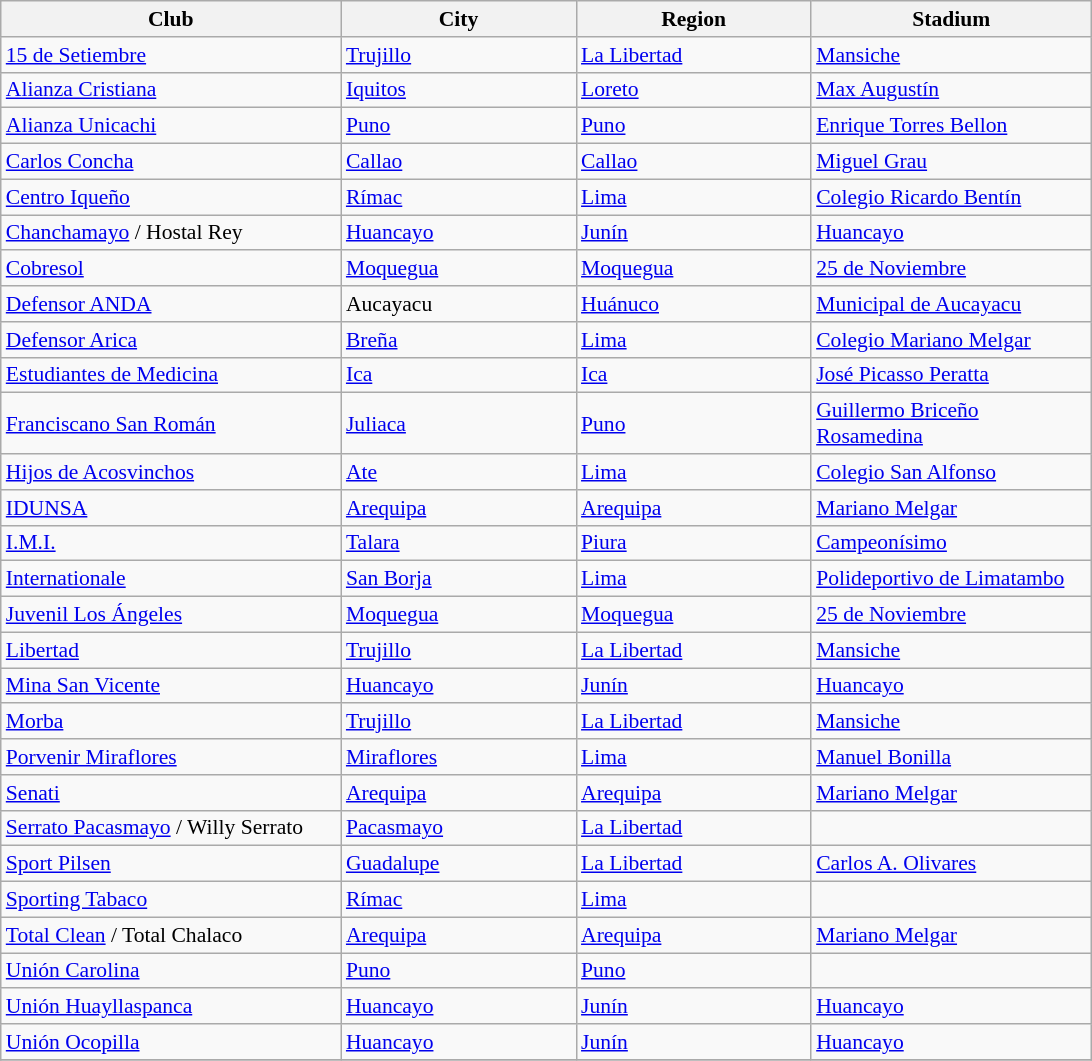<table class="wikitable sortable" style="font-size:90%">
<tr>
<th width=220px>Club</th>
<th width=150px>City</th>
<th width=150px>Region</th>
<th width=180px>Stadium</th>
</tr>
<tr>
<td><a href='#'>15 de Setiembre</a></td>
<td><a href='#'>Trujillo</a></td>
<td><a href='#'>La Libertad</a></td>
<td><a href='#'>Mansiche</a></td>
</tr>
<tr>
<td><a href='#'>Alianza Cristiana</a></td>
<td><a href='#'>Iquitos</a></td>
<td><a href='#'>Loreto</a></td>
<td><a href='#'>Max Augustín</a></td>
</tr>
<tr>
<td><a href='#'>Alianza Unicachi</a></td>
<td><a href='#'>Puno</a></td>
<td><a href='#'>Puno</a></td>
<td><a href='#'>Enrique Torres Bellon</a></td>
</tr>
<tr>
<td><a href='#'>Carlos Concha</a></td>
<td><a href='#'>Callao</a></td>
<td><a href='#'>Callao</a></td>
<td><a href='#'>Miguel Grau</a></td>
</tr>
<tr>
<td><a href='#'>Centro Iqueño</a></td>
<td><a href='#'>Rímac</a></td>
<td><a href='#'>Lima</a></td>
<td><a href='#'>Colegio Ricardo Bentín</a></td>
</tr>
<tr>
<td><a href='#'>Chanchamayo</a> / Hostal Rey</td>
<td><a href='#'>Huancayo</a></td>
<td><a href='#'>Junín</a></td>
<td><a href='#'>Huancayo</a></td>
</tr>
<tr>
<td><a href='#'>Cobresol</a></td>
<td><a href='#'>Moquegua</a></td>
<td><a href='#'>Moquegua</a></td>
<td><a href='#'>25 de Noviembre</a></td>
</tr>
<tr>
<td><a href='#'>Defensor ANDA</a></td>
<td>Aucayacu</td>
<td><a href='#'>Huánuco</a></td>
<td><a href='#'>Municipal de Aucayacu</a></td>
</tr>
<tr>
<td><a href='#'>Defensor Arica</a></td>
<td><a href='#'>Breña</a></td>
<td><a href='#'>Lima</a></td>
<td><a href='#'>Colegio Mariano Melgar</a></td>
</tr>
<tr>
<td><a href='#'>Estudiantes de Medicina </a></td>
<td><a href='#'>Ica</a></td>
<td><a href='#'>Ica</a></td>
<td><a href='#'>José Picasso Peratta</a></td>
</tr>
<tr>
<td><a href='#'>Franciscano San Román</a></td>
<td><a href='#'>Juliaca</a></td>
<td><a href='#'>Puno</a></td>
<td><a href='#'>Guillermo Briceño Rosamedina</a></td>
</tr>
<tr>
<td><a href='#'>Hijos de Acosvinchos</a></td>
<td><a href='#'>Ate</a></td>
<td><a href='#'>Lima</a></td>
<td><a href='#'>Colegio San Alfonso</a></td>
</tr>
<tr>
<td><a href='#'>IDUNSA</a></td>
<td><a href='#'>Arequipa</a></td>
<td><a href='#'>Arequipa</a></td>
<td><a href='#'>Mariano Melgar</a></td>
</tr>
<tr>
<td><a href='#'>I.M.I.</a></td>
<td><a href='#'>Talara</a></td>
<td><a href='#'>Piura</a></td>
<td><a href='#'>Campeonísimo</a></td>
</tr>
<tr>
<td><a href='#'>Internationale</a></td>
<td><a href='#'>San Borja</a></td>
<td><a href='#'>Lima</a></td>
<td><a href='#'>Polideportivo de Limatambo</a></td>
</tr>
<tr>
<td><a href='#'>Juvenil Los Ángeles</a></td>
<td><a href='#'>Moquegua</a></td>
<td><a href='#'>Moquegua</a></td>
<td><a href='#'>25 de Noviembre</a></td>
</tr>
<tr>
<td><a href='#'>Libertad</a></td>
<td><a href='#'>Trujillo</a></td>
<td><a href='#'>La Libertad</a></td>
<td><a href='#'>Mansiche</a></td>
</tr>
<tr>
<td><a href='#'>Mina San Vicente</a></td>
<td><a href='#'>Huancayo</a></td>
<td><a href='#'>Junín</a></td>
<td><a href='#'>Huancayo</a></td>
</tr>
<tr>
<td><a href='#'>Morba</a></td>
<td><a href='#'>Trujillo</a></td>
<td><a href='#'>La Libertad</a></td>
<td><a href='#'>Mansiche</a></td>
</tr>
<tr>
<td><a href='#'>Porvenir Miraflores</a></td>
<td><a href='#'>Miraflores</a></td>
<td><a href='#'>Lima</a></td>
<td><a href='#'>Manuel Bonilla</a></td>
</tr>
<tr>
<td><a href='#'>Senati</a></td>
<td><a href='#'>Arequipa</a></td>
<td><a href='#'>Arequipa</a></td>
<td><a href='#'>Mariano Melgar</a></td>
</tr>
<tr>
<td><a href='#'>Serrato Pacasmayo</a> / Willy Serrato</td>
<td><a href='#'>Pacasmayo</a></td>
<td><a href='#'>La Libertad</a></td>
<td></td>
</tr>
<tr>
<td><a href='#'>Sport Pilsen</a></td>
<td><a href='#'>Guadalupe</a></td>
<td><a href='#'>La Libertad</a></td>
<td><a href='#'>Carlos A. Olivares</a></td>
</tr>
<tr>
<td><a href='#'>Sporting Tabaco</a></td>
<td><a href='#'>Rímac</a></td>
<td><a href='#'>Lima</a></td>
<td></td>
</tr>
<tr>
<td><a href='#'>Total Clean</a> / Total Chalaco</td>
<td><a href='#'>Arequipa</a></td>
<td><a href='#'>Arequipa</a></td>
<td><a href='#'>Mariano Melgar</a></td>
</tr>
<tr>
<td><a href='#'>Unión Carolina</a></td>
<td><a href='#'>Puno</a></td>
<td><a href='#'>Puno</a></td>
<td></td>
</tr>
<tr>
<td><a href='#'>Unión Huayllaspanca</a></td>
<td><a href='#'>Huancayo</a></td>
<td><a href='#'>Junín</a></td>
<td><a href='#'>Huancayo</a></td>
</tr>
<tr>
<td><a href='#'>Unión Ocopilla</a></td>
<td><a href='#'>Huancayo</a></td>
<td><a href='#'>Junín</a></td>
<td><a href='#'>Huancayo</a></td>
</tr>
<tr>
</tr>
</table>
